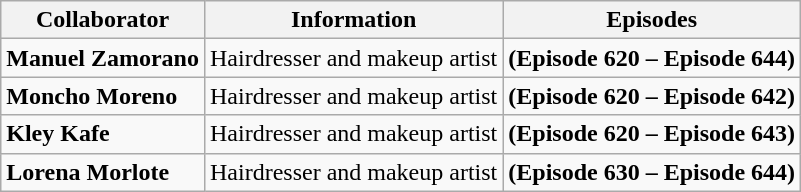<table class="wikitable">
<tr>
<th>Collaborator</th>
<th>Information</th>
<th>Episodes</th>
</tr>
<tr>
<td> <strong>Manuel Zamorano</strong></td>
<td>Hairdresser and makeup artist</td>
<td><strong>(Episode 620 – Episode 644)</strong></td>
</tr>
<tr>
<td> <strong>Moncho Moreno</strong></td>
<td>Hairdresser and makeup artist</td>
<td><strong>(Episode 620 – Episode 642)</strong></td>
</tr>
<tr>
<td> <strong>Kley Kafe</strong></td>
<td>Hairdresser and makeup artist</td>
<td><strong>(Episode 620 – Episode 643)</strong></td>
</tr>
<tr>
<td> <strong>Lorena Morlote</strong></td>
<td>Hairdresser and makeup artist</td>
<td><strong>(Episode 630 – Episode 644)</strong></td>
</tr>
</table>
